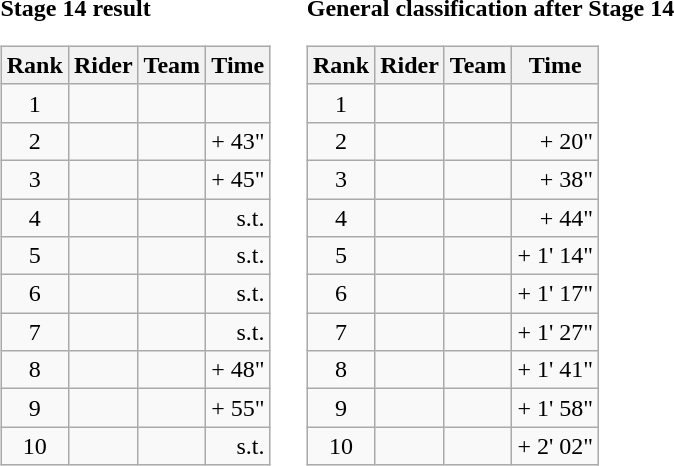<table>
<tr>
<td><strong>Stage 14 result</strong><br><table class="wikitable">
<tr>
<th scope="col">Rank</th>
<th scope="col">Rider</th>
<th scope="col">Team</th>
<th scope="col">Time</th>
</tr>
<tr>
<td style="text-align:center;">1</td>
<td></td>
<td></td>
<td style="text-align:right;"></td>
</tr>
<tr>
<td style="text-align:center;">2</td>
<td></td>
<td></td>
<td style="text-align:right;">+ 43"</td>
</tr>
<tr>
<td style="text-align:center;">3</td>
<td></td>
<td></td>
<td style="text-align:right;">+ 45"</td>
</tr>
<tr>
<td style="text-align:center;">4</td>
<td></td>
<td></td>
<td style="text-align:right;">s.t.</td>
</tr>
<tr>
<td style="text-align:center;">5</td>
<td></td>
<td></td>
<td style="text-align:right;">s.t.</td>
</tr>
<tr>
<td style="text-align:center;">6</td>
<td></td>
<td></td>
<td style="text-align:right;">s.t.</td>
</tr>
<tr>
<td style="text-align:center;">7</td>
<td></td>
<td></td>
<td style="text-align:right;">s.t.</td>
</tr>
<tr>
<td style="text-align:center;">8</td>
<td></td>
<td></td>
<td style="text-align:right;">+ 48"</td>
</tr>
<tr>
<td style="text-align:center;">9</td>
<td></td>
<td></td>
<td style="text-align:right;">+ 55"</td>
</tr>
<tr>
<td style="text-align:center;">10</td>
<td></td>
<td></td>
<td style="text-align:right;">s.t.</td>
</tr>
</table>
</td>
<td></td>
<td><strong>General classification after Stage 14</strong><br><table class="wikitable">
<tr>
<th scope="col">Rank</th>
<th scope="col">Rider</th>
<th scope="col">Team</th>
<th scope="col">Time</th>
</tr>
<tr>
<td style="text-align:center;">1</td>
<td></td>
<td></td>
<td style="text-align:right;"></td>
</tr>
<tr>
<td style="text-align:center;">2</td>
<td></td>
<td></td>
<td style="text-align:right;">+ 20"</td>
</tr>
<tr>
<td style="text-align:center;">3</td>
<td></td>
<td></td>
<td style="text-align:right;">+ 38"</td>
</tr>
<tr>
<td style="text-align:center;">4</td>
<td></td>
<td></td>
<td style="text-align:right;">+ 44"</td>
</tr>
<tr>
<td style="text-align:center;">5</td>
<td></td>
<td></td>
<td style="text-align:right;">+ 1' 14"</td>
</tr>
<tr>
<td style="text-align:center;">6</td>
<td></td>
<td></td>
<td style="text-align:right;">+ 1' 17"</td>
</tr>
<tr>
<td style="text-align:center;">7</td>
<td></td>
<td></td>
<td style="text-align:right;">+ 1' 27"</td>
</tr>
<tr>
<td style="text-align:center;">8</td>
<td></td>
<td></td>
<td style="text-align:right;">+ 1' 41"</td>
</tr>
<tr>
<td style="text-align:center;">9</td>
<td></td>
<td></td>
<td style="text-align:right;">+ 1' 58"</td>
</tr>
<tr>
<td style="text-align:center;">10</td>
<td></td>
<td></td>
<td style="text-align:right;">+ 2' 02"</td>
</tr>
</table>
</td>
</tr>
</table>
